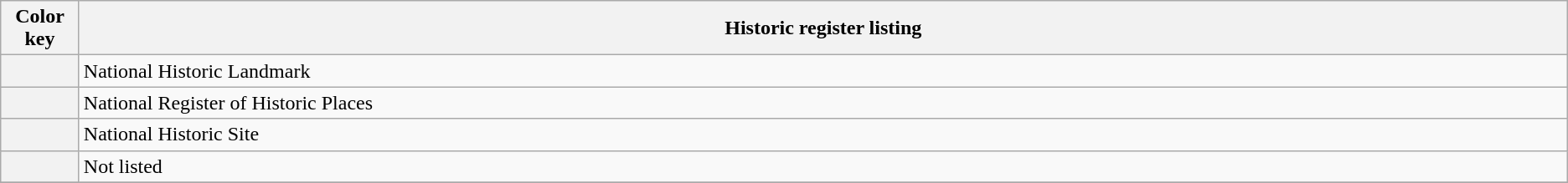<table class="wikitable">
<tr>
<th style="width:5%;"><strong>Color key</strong></th>
<th style="width:95%;"><strong>Historic register listing</strong></th>
</tr>
<tr>
<th></th>
<td>National Historic Landmark</td>
</tr>
<tr>
<th></th>
<td>National Register of Historic Places</td>
</tr>
<tr>
<th></th>
<td>National Historic Site</td>
</tr>
<tr>
<th></th>
<td>Not listed</td>
</tr>
<tr>
</tr>
</table>
